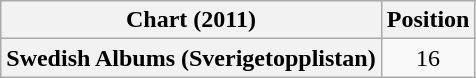<table class="wikitable plainrowheaders" style="text-align:center">
<tr>
<th scope="col">Chart (2011)</th>
<th scope="col">Position</th>
</tr>
<tr>
<th scope="row">Swedish Albums (Sverigetopplistan)</th>
<td>16</td>
</tr>
</table>
